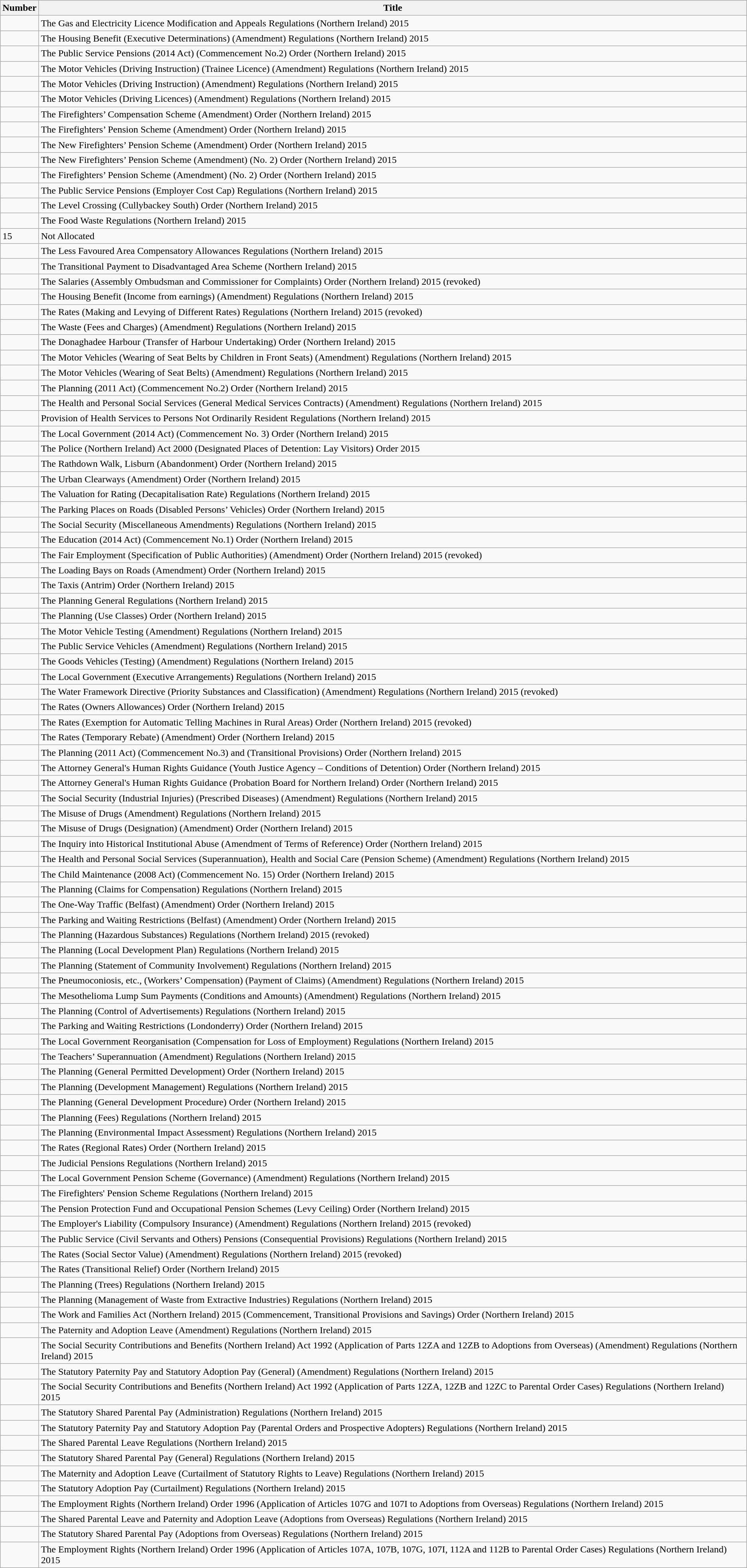<table class="wikitable collapsible">
<tr>
<th>Number</th>
<th>Title</th>
</tr>
<tr>
<td></td>
<td>The Gas and Electricity Licence Modification and Appeals Regulations (Northern Ireland) 2015</td>
</tr>
<tr>
<td></td>
<td>The Housing Benefit (Executive Determinations) (Amendment) Regulations (Northern Ireland) 2015</td>
</tr>
<tr>
<td></td>
<td>The Public Service Pensions (2014 Act) (Commencement No.2) Order (Northern Ireland) 2015</td>
</tr>
<tr>
<td></td>
<td>The Motor Vehicles (Driving Instruction) (Trainee Licence) (Amendment) Regulations (Northern Ireland) 2015</td>
</tr>
<tr>
<td></td>
<td>The Motor Vehicles (Driving Instruction) (Amendment) Regulations (Northern Ireland) 2015</td>
</tr>
<tr>
<td></td>
<td>The Motor Vehicles (Driving Licences) (Amendment) Regulations (Northern Ireland) 2015</td>
</tr>
<tr>
<td></td>
<td>The Firefighters’ Compensation Scheme (Amendment) Order (Northern Ireland) 2015</td>
</tr>
<tr>
<td></td>
<td>The Firefighters’ Pension Scheme (Amendment) Order (Northern Ireland) 2015</td>
</tr>
<tr>
<td></td>
<td>The New Firefighters’ Pension Scheme (Amendment) Order (Northern Ireland) 2015</td>
</tr>
<tr>
<td></td>
<td>The New Firefighters’ Pension Scheme (Amendment) (No. 2) Order (Northern Ireland) 2015</td>
</tr>
<tr>
<td></td>
<td>The Firefighters’ Pension Scheme (Amendment) (No. 2) Order (Northern Ireland) 2015</td>
</tr>
<tr>
<td></td>
<td>The Public Service Pensions (Employer Cost Cap) Regulations (Northern Ireland) 2015</td>
</tr>
<tr>
<td></td>
<td>The Level Crossing (Cullybackey South) Order (Northern Ireland) 2015</td>
</tr>
<tr>
<td></td>
<td>The Food Waste Regulations (Northern Ireland) 2015</td>
</tr>
<tr>
<td>15</td>
<td>Not Allocated</td>
</tr>
<tr>
<td></td>
<td>The Less Favoured Area Compensatory Allowances Regulations (Northern Ireland) 2015</td>
</tr>
<tr>
<td></td>
<td>The Transitional Payment to Disadvantaged Area Scheme (Northern Ireland) 2015</td>
</tr>
<tr>
<td></td>
<td>The Salaries (Assembly Ombudsman and Commissioner for Complaints) Order (Northern Ireland) 2015 (revoked)</td>
</tr>
<tr>
<td></td>
<td>The Housing Benefit (Income from earnings) (Amendment) Regulations (Northern Ireland) 2015</td>
</tr>
<tr>
<td></td>
<td>The Rates (Making and Levying of Different Rates) Regulations (Northern Ireland) 2015 (revoked)</td>
</tr>
<tr>
<td></td>
<td>The Waste (Fees and Charges) (Amendment) Regulations (Northern Ireland) 2015</td>
</tr>
<tr>
<td></td>
<td>The Donaghadee Harbour (Transfer of Harbour Undertaking) Order (Northern Ireland) 2015</td>
</tr>
<tr>
<td></td>
<td>The Motor Vehicles (Wearing of Seat Belts by Children in Front Seats) (Amendment) Regulations (Northern Ireland) 2015</td>
</tr>
<tr>
<td></td>
<td>The Motor Vehicles (Wearing of Seat Belts) (Amendment) Regulations (Northern Ireland) 2015</td>
</tr>
<tr>
<td></td>
<td>The Planning (2011 Act) (Commencement No.2) Order (Northern Ireland) 2015</td>
</tr>
<tr>
<td></td>
<td>The Health and Personal Social Services (General Medical Services Contracts) (Amendment) Regulations (Northern Ireland) 2015</td>
</tr>
<tr>
<td></td>
<td>Provision of Health Services to Persons Not Ordinarily Resident Regulations (Northern Ireland) 2015</td>
</tr>
<tr>
<td></td>
<td>The Local Government (2014 Act) (Commencement No. 3) Order (Northern Ireland) 2015</td>
</tr>
<tr>
<td></td>
<td>The Police (Northern Ireland) Act 2000 (Designated Places of Detention: Lay Visitors) Order 2015</td>
</tr>
<tr>
<td></td>
<td>The Rathdown Walk, Lisburn (Abandonment) Order (Northern Ireland) 2015</td>
</tr>
<tr>
<td></td>
<td>The Urban Clearways (Amendment) Order (Northern Ireland) 2015</td>
</tr>
<tr>
<td></td>
<td>The Valuation for Rating (Decapitalisation Rate) Regulations (Northern Ireland) 2015</td>
</tr>
<tr>
<td></td>
<td>The Parking Places on Roads (Disabled Persons’ Vehicles) Order (Northern Ireland) 2015</td>
</tr>
<tr>
<td></td>
<td>The Social Security (Miscellaneous Amendments) Regulations (Northern Ireland) 2015</td>
</tr>
<tr>
<td></td>
<td>The Education (2014 Act) (Commencement No.1) Order (Northern Ireland) 2015</td>
</tr>
<tr>
<td></td>
<td>The Fair Employment (Specification of Public Authorities) (Amendment) Order (Northern Ireland) 2015 (revoked)</td>
</tr>
<tr>
<td></td>
<td>The Loading Bays on Roads (Amendment) Order (Northern Ireland) 2015</td>
</tr>
<tr>
<td></td>
<td>The Taxis (Antrim) Order (Northern Ireland) 2015</td>
</tr>
<tr>
<td></td>
<td>The Planning General Regulations (Northern Ireland) 2015</td>
</tr>
<tr>
<td></td>
<td>The Planning (Use Classes) Order (Northern Ireland) 2015</td>
</tr>
<tr>
<td></td>
<td>The Motor Vehicle Testing (Amendment) Regulations (Northern Ireland) 2015</td>
</tr>
<tr>
<td></td>
<td>The Public Service Vehicles (Amendment) Regulations (Northern Ireland) 2015</td>
</tr>
<tr>
<td></td>
<td>The Goods Vehicles (Testing) (Amendment) Regulations (Northern Ireland) 2015</td>
</tr>
<tr>
<td></td>
<td>The Local Government (Executive Arrangements) Regulations (Northern Ireland) 2015</td>
</tr>
<tr>
<td></td>
<td>The Water Framework Directive (Priority Substances and Classification) (Amendment) Regulations (Northern Ireland) 2015 (revoked)</td>
</tr>
<tr>
<td></td>
<td>The Rates (Owners Allowances) Order (Northern Ireland) 2015</td>
</tr>
<tr>
<td></td>
<td>The Rates (Exemption for Automatic Telling Machines in Rural Areas) Order (Northern Ireland) 2015 (revoked)</td>
</tr>
<tr>
<td></td>
<td>The Rates (Temporary Rebate) (Amendment) Order (Northern Ireland) 2015</td>
</tr>
<tr>
<td></td>
<td>The Planning (2011 Act) (Commencement No.3) and (Transitional Provisions) Order (Northern Ireland) 2015</td>
</tr>
<tr>
<td></td>
<td>The Attorney General's Human Rights Guidance (Youth Justice Agency – Conditions of Detention) Order (Northern Ireland) 2015</td>
</tr>
<tr>
<td></td>
<td>The Attorney General's Human Rights Guidance (Probation Board for Northern Ireland) Order (Northern Ireland) 2015</td>
</tr>
<tr>
<td></td>
<td>The Social Security (Industrial Injuries) (Prescribed Diseases) (Amendment) Regulations (Northern Ireland) 2015</td>
</tr>
<tr>
<td></td>
<td>The Misuse of Drugs (Amendment) Regulations (Northern Ireland) 2015</td>
</tr>
<tr>
<td></td>
<td>The Misuse of Drugs (Designation) (Amendment) Order (Northern Ireland) 2015</td>
</tr>
<tr>
<td></td>
<td>The Inquiry into Historical Institutional Abuse (Amendment of Terms of Reference) Order (Northern Ireland) 2015</td>
</tr>
<tr>
<td></td>
<td>The Health and Personal Social Services (Superannuation), Health and Social Care (Pension Scheme) (Amendment) Regulations (Northern Ireland) 2015</td>
</tr>
<tr>
<td></td>
<td>The Child Maintenance (2008 Act) (Commencement No. 15) Order (Northern Ireland) 2015</td>
</tr>
<tr>
<td></td>
<td>The Planning (Claims for Compensation) Regulations (Northern Ireland) 2015</td>
</tr>
<tr>
<td></td>
<td>The One-Way Traffic (Belfast) (Amendment) Order (Northern Ireland) 2015</td>
</tr>
<tr>
<td></td>
<td>The Parking and Waiting Restrictions (Belfast) (Amendment) Order (Northern Ireland) 2015</td>
</tr>
<tr>
<td></td>
<td>The Planning (Hazardous Substances) Regulations (Northern Ireland) 2015 (revoked)</td>
</tr>
<tr>
<td></td>
<td>The Planning (Local Development Plan) Regulations (Northern Ireland) 2015</td>
</tr>
<tr>
<td></td>
<td>The Planning (Statement of Community Involvement) Regulations (Northern Ireland) 2015</td>
</tr>
<tr>
<td></td>
<td>The Pneumoconiosis, etc., (Workers’ Compensation) (Payment of Claims) (Amendment) Regulations (Northern Ireland) 2015</td>
</tr>
<tr>
<td></td>
<td>The Mesothelioma Lump Sum Payments (Conditions and Amounts) (Amendment) Regulations (Northern Ireland) 2015</td>
</tr>
<tr>
<td></td>
<td>The Planning (Control of Advertisements) Regulations (Northern Ireland) 2015</td>
</tr>
<tr>
<td></td>
<td>The Parking and Waiting Restrictions (Londonderry) Order (Northern Ireland) 2015</td>
</tr>
<tr>
<td></td>
<td>The Local Government Reorganisation (Compensation for Loss of Employment) Regulations (Northern Ireland) 2015</td>
</tr>
<tr>
<td></td>
<td>The Teachers’ Superannuation (Amendment) Regulations (Northern Ireland) 2015</td>
</tr>
<tr>
<td></td>
<td>The Planning (General Permitted Development) Order (Northern Ireland) 2015</td>
</tr>
<tr>
<td></td>
<td>The Planning (Development Management) Regulations (Northern Ireland) 2015</td>
</tr>
<tr>
<td></td>
<td>The Planning (General Development Procedure) Order (Northern Ireland) 2015</td>
</tr>
<tr>
<td></td>
<td>The Planning (Fees) Regulations (Northern Ireland) 2015</td>
</tr>
<tr>
<td></td>
<td>The Planning (Environmental Impact Assessment) Regulations (Northern Ireland) 2015</td>
</tr>
<tr>
<td></td>
<td>The Rates (Regional Rates) Order (Northern Ireland) 2015</td>
</tr>
<tr>
<td></td>
<td>The Judicial Pensions Regulations (Northern Ireland) 2015</td>
</tr>
<tr>
<td></td>
<td>The Local Government Pension Scheme (Governance) (Amendment) Regulations (Northern Ireland) 2015</td>
</tr>
<tr>
<td></td>
<td>The Firefighters' Pension Scheme Regulations (Northern Ireland) 2015</td>
</tr>
<tr>
<td></td>
<td>The Pension Protection Fund and Occupational Pension Schemes (Levy Ceiling) Order (Northern Ireland) 2015</td>
</tr>
<tr>
<td></td>
<td>The Employer's Liability (Compulsory Insurance) (Amendment) Regulations (Northern Ireland) 2015 (revoked)</td>
</tr>
<tr>
<td></td>
<td>The Public Service (Civil Servants and Others) Pensions (Consequential Provisions) Regulations (Northern Ireland) 2015</td>
</tr>
<tr>
<td></td>
<td>The Rates (Social Sector Value) (Amendment) Regulations (Northern Ireland) 2015 (revoked)</td>
</tr>
<tr>
<td></td>
<td>The Rates (Transitional Relief) Order (Northern Ireland) 2015</td>
</tr>
<tr>
<td></td>
<td>The Planning (Trees) Regulations (Northern Ireland) 2015</td>
</tr>
<tr>
<td></td>
<td>The Planning (Management of Waste from Extractive Industries) Regulations (Northern Ireland) 2015</td>
</tr>
<tr>
<td></td>
<td>The Work and Families Act (Northern Ireland) 2015 (Commencement, Transitional Provisions and Savings) Order (Northern Ireland) 2015</td>
</tr>
<tr>
<td></td>
<td>The Paternity and Adoption Leave (Amendment) Regulations (Northern Ireland) 2015</td>
</tr>
<tr>
<td></td>
<td>The Social Security Contributions and Benefits (Northern Ireland) Act 1992 (Application of Parts 12ZA and 12ZB to Adoptions from Overseas) (Amendment) Regulations (Northern Ireland) 2015</td>
</tr>
<tr>
<td></td>
<td>The Statutory Paternity Pay and Statutory Adoption Pay (General) (Amendment) Regulations (Northern Ireland) 2015</td>
</tr>
<tr>
<td></td>
<td>The Social Security Contributions and Benefits (Northern Ireland) Act 1992 (Application of Parts 12ZA, 12ZB and 12ZC to Parental Order Cases) Regulations (Northern Ireland) 2015</td>
</tr>
<tr>
<td></td>
<td>The Statutory Shared Parental Pay (Administration) Regulations (Northern Ireland) 2015</td>
</tr>
<tr>
<td></td>
<td>The Statutory Paternity Pay and Statutory Adoption Pay (Parental Orders and Prospective Adopters) Regulations (Northern Ireland) 2015</td>
</tr>
<tr>
<td></td>
<td>The Shared Parental Leave Regulations (Northern Ireland) 2015</td>
</tr>
<tr>
<td></td>
<td>The Statutory Shared Parental Pay (General) Regulations (Northern Ireland) 2015</td>
</tr>
<tr>
<td></td>
<td>The Maternity and Adoption Leave (Curtailment of Statutory Rights to Leave) Regulations (Northern Ireland) 2015</td>
</tr>
<tr>
<td></td>
<td>The Statutory Adoption Pay (Curtailment) Regulations (Northern Ireland) 2015</td>
</tr>
<tr>
<td></td>
<td>The Employment Rights (Northern Ireland) Order 1996 (Application of Articles 107G and 107I to Adoptions from Overseas) Regulations (Northern Ireland) 2015</td>
</tr>
<tr>
<td></td>
<td>The Shared Parental Leave and Paternity and Adoption Leave (Adoptions from Overseas) Regulations (Northern Ireland) 2015</td>
</tr>
<tr>
<td></td>
<td>The Statutory Shared Parental Pay (Adoptions from Overseas) Regulations (Northern Ireland) 2015</td>
</tr>
<tr>
<td></td>
<td>The Employment Rights (Northern Ireland) Order 1996 (Application of Articles 107A, 107B, 107G, 107I, 112A and 112B to Parental Order Cases) Regulations (Northern Ireland) 2015</td>
</tr>
</table>
